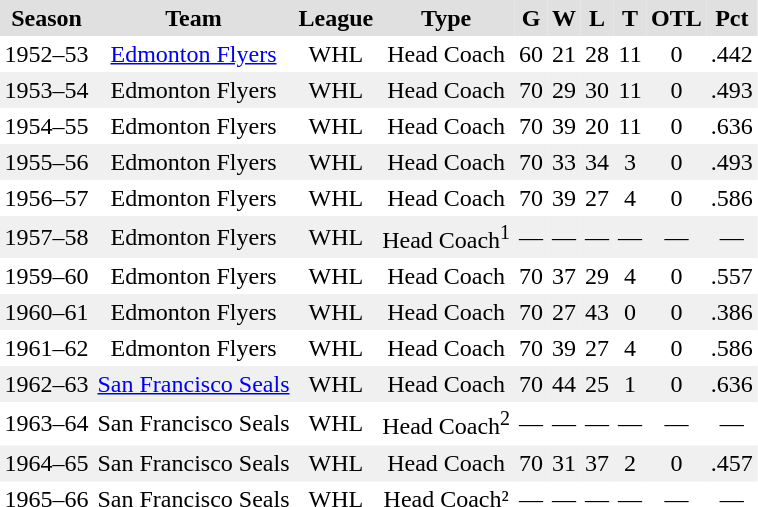<table cellSpacing="0" cellPadding="3" border="0">
<tr align="center" bgColor="#e0e0e0">
<th align="center">Season</th>
<th align="center">Team</th>
<th align="center">League</th>
<th align="center">Type</th>
<th align="center">G</th>
<th align="center">W</th>
<th align="center">L</th>
<th align="center">T</th>
<th align="center">OTL</th>
<th align="center">Pct</th>
</tr>
<tr align="center">
<td class="left">1952–53</td>
<td class="left"><a href='#'>Edmonton Flyers</a></td>
<td class="left">WHL</td>
<td class="left">Head Coach</td>
<td align="center">60</td>
<td align="center">21</td>
<td align="center">28</td>
<td align="center">11</td>
<td align="center">0</td>
<td align="center">.442</td>
</tr>
<tr align="center" bgColor="#f0f0f0">
<td class="left">1953–54</td>
<td class="left">Edmonton Flyers</td>
<td class="left">WHL</td>
<td class="left">Head Coach</td>
<td align="center">70</td>
<td align="center">29</td>
<td align="center">30</td>
<td align="center">11</td>
<td align="center">0</td>
<td align="center">.493</td>
</tr>
<tr align="center">
<td class="left">1954–55</td>
<td class="left">Edmonton Flyers</td>
<td class="left">WHL</td>
<td class="left">Head Coach</td>
<td align="center">70</td>
<td align="center">39</td>
<td align="center">20</td>
<td align="center">11</td>
<td align="center">0</td>
<td align="center">.636</td>
</tr>
<tr align="center" bgColor="#f0f0f0">
<td class="left">1955–56</td>
<td class="left">Edmonton Flyers</td>
<td class="left">WHL</td>
<td class="left">Head Coach</td>
<td align="center">70</td>
<td align="center">33</td>
<td align="center">34</td>
<td align="center">3</td>
<td align="center">0</td>
<td align="center">.493</td>
</tr>
<tr align="center">
<td class="left">1956–57</td>
<td class="left">Edmonton Flyers</td>
<td class="left">WHL</td>
<td class="left">Head Coach</td>
<td align="center">70</td>
<td align="center">39</td>
<td align="center">27</td>
<td align="center">4</td>
<td align="center">0</td>
<td align="center">.586</td>
</tr>
<tr align="center" bgColor="#f0f0f0">
<td class="left">1957–58</td>
<td class="left">Edmonton Flyers</td>
<td class="left">WHL</td>
<td class="left">Head Coach<sup>1</sup></td>
<td align="center">—</td>
<td align="center">—</td>
<td align="center">—</td>
<td align="center">—</td>
<td align="center">—</td>
<td align="center">—</td>
</tr>
<tr align="center">
<td class="left">1959–60</td>
<td class="left">Edmonton Flyers</td>
<td class="left">WHL</td>
<td class="left">Head Coach</td>
<td align="center">70</td>
<td align="center">37</td>
<td align="center">29</td>
<td align="center">4</td>
<td align="center">0</td>
<td align="center">.557</td>
</tr>
<tr align="center" bgColor="#f0f0f0">
<td class="left">1960–61</td>
<td class="left">Edmonton Flyers</td>
<td class="left">WHL</td>
<td class="left">Head Coach</td>
<td align="center">70</td>
<td align="center">27</td>
<td align="center">43</td>
<td align="center">0</td>
<td align="center">0</td>
<td align="center">.386</td>
</tr>
<tr align="center">
<td class="left">1961–62</td>
<td class="left">Edmonton Flyers</td>
<td class="left">WHL</td>
<td class="left">Head Coach</td>
<td align="center">70</td>
<td align="center">39</td>
<td align="center">27</td>
<td align="center">4</td>
<td align="center">0</td>
<td align="center">.586</td>
</tr>
<tr align="center" bgColor="#f0f0f0">
<td class="left">1962–63</td>
<td class="left"><a href='#'>San Francisco Seals</a></td>
<td class="left">WHL</td>
<td class="left">Head Coach</td>
<td align="center">70</td>
<td align="center">44</td>
<td align="center">25</td>
<td align="center">1</td>
<td align="center">0</td>
<td align="center">.636</td>
</tr>
<tr align="center">
<td class="left">1963–64</td>
<td class="left">San Francisco Seals</td>
<td class="left">WHL</td>
<td class="left">Head Coach<sup>2</sup></td>
<td align="center">—</td>
<td align="center">—</td>
<td align="center">—</td>
<td align="center">—</td>
<td align="center">—</td>
<td align="center">—</td>
</tr>
<tr align="center" bgColor="#f0f0f0">
<td class="left">1964–65</td>
<td class="left">San Francisco Seals</td>
<td class="left">WHL</td>
<td class="left">Head Coach</td>
<td align="center">70</td>
<td align="center">31</td>
<td align="center">37</td>
<td align="center">2</td>
<td align="center">0</td>
<td align="center">.457</td>
</tr>
<tr align="center">
<td class="left">1965–66</td>
<td class="left">San Francisco Seals</td>
<td class="left">WHL</td>
<td class="left">Head Coach²</td>
<td align="center">—</td>
<td align="center">—</td>
<td align="center">—</td>
<td align="center">—</td>
<td align="center">—</td>
<td align="center">—</td>
</tr>
</table>
